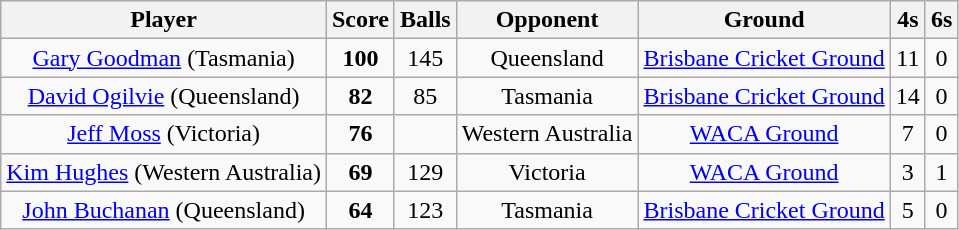<table class="wikitable">
<tr>
<th>Player</th>
<th>Score</th>
<th>Balls</th>
<th>Opponent</th>
<th>Ground</th>
<th>4s</th>
<th>6s</th>
</tr>
<tr align=center>
<td><a href='#'>Gary Goodman</a> (Tasmania)</td>
<td><strong>100</strong></td>
<td>145</td>
<td>Queensland</td>
<td><a href='#'>Brisbane Cricket Ground</a></td>
<td>11</td>
<td>0</td>
</tr>
<tr align=center>
<td><a href='#'>David Ogilvie</a> (Queensland)</td>
<td><strong>82</strong></td>
<td>85</td>
<td>Tasmania</td>
<td><a href='#'>Brisbane Cricket Ground</a></td>
<td>14</td>
<td>0</td>
</tr>
<tr align=center>
<td><a href='#'>Jeff Moss</a> (Victoria)</td>
<td><strong>76</strong></td>
<td></td>
<td>Western Australia</td>
<td><a href='#'>WACA Ground</a></td>
<td>7</td>
<td>0</td>
</tr>
<tr align=center>
<td><a href='#'>Kim Hughes</a> (Western Australia)</td>
<td><strong>69</strong></td>
<td>129</td>
<td>Victoria</td>
<td><a href='#'>WACA Ground</a></td>
<td>3</td>
<td>1</td>
</tr>
<tr align=center>
<td><a href='#'>John Buchanan</a> (Queensland)</td>
<td><strong>64</strong></td>
<td>123</td>
<td>Tasmania</td>
<td><a href='#'>Brisbane Cricket Ground</a></td>
<td>5</td>
<td>0</td>
</tr>
</table>
